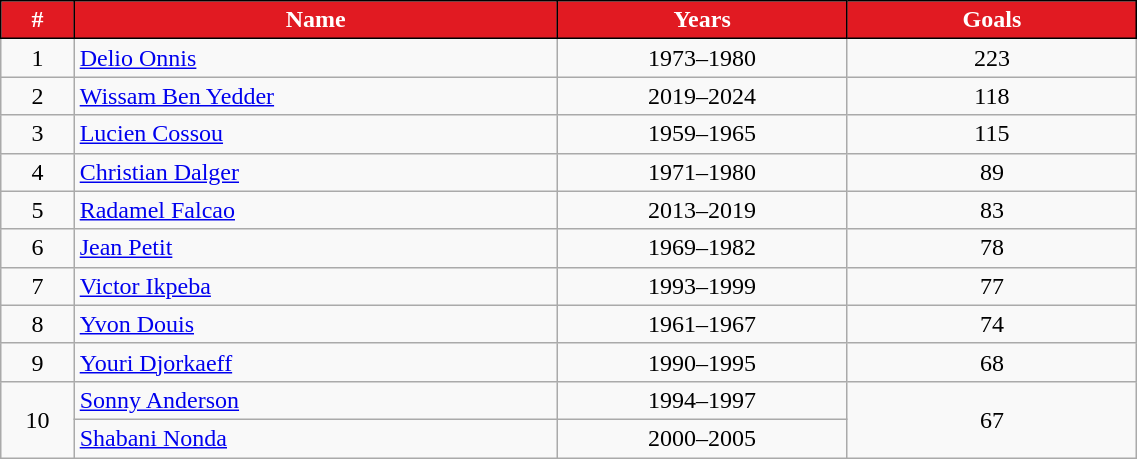<table class="wikitable sortable" style="text-align: center;" width=60%;>
<tr>
<th width=3%  style="background:#E11A22;color:#FFFFFF;border:1px solid #000000;">#</th>
<th width=20% style="background:#E11A22;color:#FFFFFF;border:1px solid #000000;">Name</th>
<th width=12% style="background:#E11A22;color:#FFFFFF;border:1px solid #000000;">Years</th>
<th width=12% style="background:#E11A22;color:#FFFFFF;border:1px solid #000000;">Goals</th>
</tr>
<tr>
<td>1</td>
<td style="text-align:left;">  <a href='#'>Delio Onnis</a></td>
<td>1973–1980</td>
<td>223</td>
</tr>
<tr>
<td>2</td>
<td style="text-align:left;"> <a href='#'>Wissam Ben Yedder</a></td>
<td>2019–2024</td>
<td>118</td>
</tr>
<tr>
<td>3</td>
<td style="text-align:left;"> <a href='#'>Lucien Cossou</a></td>
<td>1959–1965</td>
<td>115</td>
</tr>
<tr>
<td>4</td>
<td style="text-align:left;"> <a href='#'>Christian Dalger</a></td>
<td>1971–1980</td>
<td>89</td>
</tr>
<tr>
<td>5</td>
<td style="text-align:left;"> <a href='#'>Radamel Falcao</a></td>
<td>2013–2019</td>
<td>83</td>
</tr>
<tr>
<td>6</td>
<td style="text-align:left;"> <a href='#'>Jean Petit</a></td>
<td>1969–1982</td>
<td>78</td>
</tr>
<tr>
<td>7</td>
<td style="text-align:left;"> <a href='#'>Victor Ikpeba</a></td>
<td>1993–1999</td>
<td>77</td>
</tr>
<tr>
<td>8</td>
<td style="text-align:left;"> <a href='#'>Yvon Douis</a></td>
<td>1961–1967</td>
<td>74</td>
</tr>
<tr>
<td>9</td>
<td style="text-align:left;"> <a href='#'>Youri Djorkaeff</a></td>
<td>1990–1995</td>
<td>68</td>
</tr>
<tr>
<td rowspan="2">10</td>
<td style="text-align:left;"> <a href='#'>Sonny Anderson</a></td>
<td>1994–1997</td>
<td rowspan="2">67</td>
</tr>
<tr>
<td style="text-align:left;"> <a href='#'>Shabani Nonda</a></td>
<td>2000–2005</td>
</tr>
</table>
